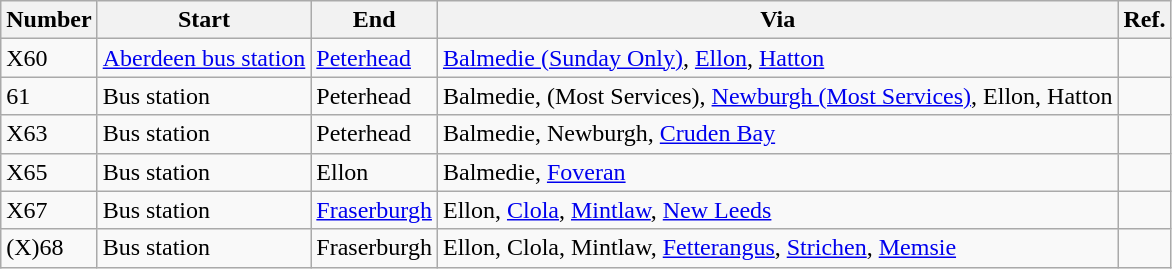<table class="wikitable">
<tr>
<th>Number</th>
<th>Start</th>
<th>End</th>
<th>Via</th>
<th>Ref.</th>
</tr>
<tr>
<td>X60</td>
<td><a href='#'>Aberdeen bus station</a></td>
<td><a href='#'>Peterhead</a></td>
<td><a href='#'>Balmedie (Sunday Only)</a>, <a href='#'>Ellon</a>, <a href='#'>Hatton</a></td>
<td></td>
</tr>
<tr>
<td>61</td>
<td>Bus station</td>
<td>Peterhead</td>
<td>Balmedie, (Most Services), <a href='#'>Newburgh (Most Services)</a>, Ellon, Hatton</td>
<td></td>
</tr>
<tr>
<td>X63</td>
<td>Bus station</td>
<td>Peterhead</td>
<td>Balmedie, Newburgh, <a href='#'>Cruden Bay</a></td>
<td></td>
</tr>
<tr>
<td>X65</td>
<td>Bus station</td>
<td>Ellon</td>
<td>Balmedie, <a href='#'>Foveran</a></td>
<td></td>
</tr>
<tr>
<td>X67</td>
<td>Bus station</td>
<td><a href='#'>Fraserburgh</a></td>
<td>Ellon, <a href='#'>Clola</a>, <a href='#'>Mintlaw</a>, <a href='#'>New Leeds</a></td>
<td></td>
</tr>
<tr>
<td>(X)68</td>
<td>Bus station</td>
<td>Fraserburgh</td>
<td>Ellon, Clola, Mintlaw, <a href='#'>Fetterangus</a>, <a href='#'>Strichen</a>, <a href='#'>Memsie</a></td>
<td></td>
</tr>
</table>
